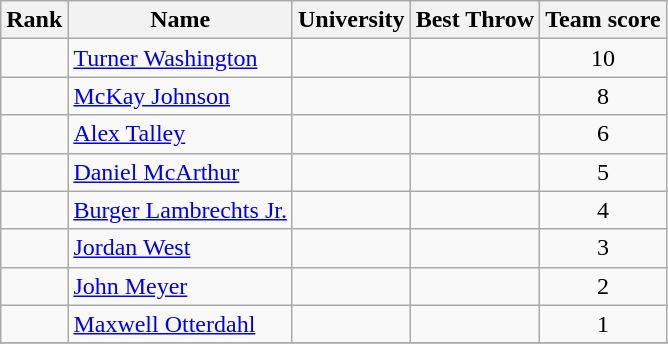<table class="wikitable sortable" style="text-align:center">
<tr>
<th>Rank</th>
<th>Name</th>
<th>University</th>
<th>Best Throw</th>
<th>Team score</th>
</tr>
<tr>
<td></td>
<td align=left> <a href='#'>Turner Washington</a></td>
<td></td>
<td><strong></strong></td>
<td>10</td>
</tr>
<tr>
<td></td>
<td align=left> <a href='#'>McKay Johnson</a></td>
<td></td>
<td><strong></strong></td>
<td>8</td>
</tr>
<tr>
<td></td>
<td align=left> <a href='#'>Alex Talley</a></td>
<td></td>
<td><strong></strong></td>
<td>6</td>
</tr>
<tr>
<td></td>
<td align=left> <a href='#'>Daniel McArthur</a></td>
<td></td>
<td><strong></strong></td>
<td>5</td>
</tr>
<tr>
<td></td>
<td align=left> <a href='#'>Burger Lambrechts Jr.</a></td>
<td></td>
<td><strong></strong></td>
<td>4</td>
</tr>
<tr>
<td></td>
<td align=left> <a href='#'>Jordan West</a></td>
<td></td>
<td><strong></strong></td>
<td>3</td>
</tr>
<tr>
<td></td>
<td align=left> <a href='#'>John Meyer</a></td>
<td></td>
<td><strong></strong></td>
<td>2</td>
</tr>
<tr>
<td></td>
<td align=left> <a href='#'>Maxwell Otterdahl</a></td>
<td></td>
<td><strong></strong></td>
<td>1</td>
</tr>
<tr>
</tr>
</table>
